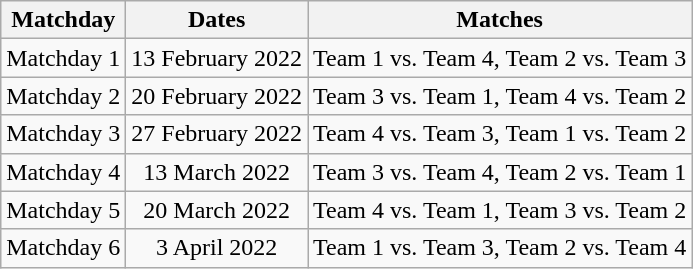<table class="wikitable" style="text-align:center">
<tr>
<th>Matchday</th>
<th>Dates</th>
<th>Matches</th>
</tr>
<tr>
<td>Matchday 1</td>
<td>13 February 2022</td>
<td>Team 1 vs. Team 4, Team 2 vs. Team 3</td>
</tr>
<tr>
<td>Matchday 2</td>
<td>20 February 2022</td>
<td>Team 3 vs. Team 1, Team 4 vs. Team 2</td>
</tr>
<tr>
<td>Matchday 3</td>
<td>27 February 2022</td>
<td>Team 4 vs. Team 3, Team 1 vs. Team 2</td>
</tr>
<tr>
<td>Matchday 4</td>
<td>13 March 2022</td>
<td>Team 3 vs. Team 4, Team 2 vs. Team 1</td>
</tr>
<tr>
<td>Matchday 5</td>
<td>20 March 2022</td>
<td>Team 4 vs. Team 1, Team 3 vs. Team 2</td>
</tr>
<tr>
<td>Matchday 6</td>
<td>3 April 2022</td>
<td>Team 1 vs. Team 3, Team 2 vs. Team 4</td>
</tr>
</table>
